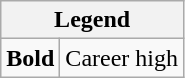<table class="wikitable mw-collapsible mw-collapsed">
<tr>
<th colspan="2">Legend</th>
</tr>
<tr>
<td><strong>Bold</strong></td>
<td>Career high</td>
</tr>
</table>
